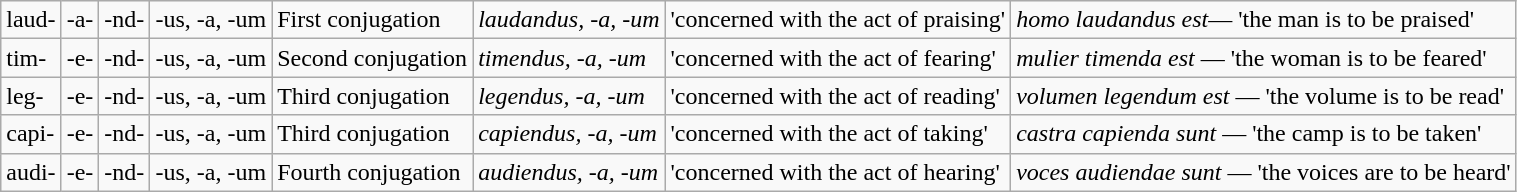<table class="wikitable">
<tr>
<td>laud-</td>
<td>-a-</td>
<td>-nd-</td>
<td>-us, -a, -um</td>
<td>First conjugation</td>
<td><em>laudandus, -a, -um</em></td>
<td>'concerned with the act of praising'</td>
<td><em>homo laudandus est</em>— 'the man is to be praised'</td>
</tr>
<tr>
<td>tim-</td>
<td>-e-</td>
<td>-nd-</td>
<td>-us, -a, -um</td>
<td>Second conjugation</td>
<td><em>timendus, -a, -um</em></td>
<td>'concerned with the act of fearing'</td>
<td><em>mulier timenda est</em> — 'the woman is to be feared'</td>
</tr>
<tr>
<td>leg-</td>
<td>-e-</td>
<td>-nd-</td>
<td>-us, -a, -um</td>
<td>Third conjugation</td>
<td><em>legendus, -a, -um</em></td>
<td>'concerned with the act of reading'</td>
<td><em>volumen legendum est </em> — 'the volume is to be read'</td>
</tr>
<tr>
<td>capi-</td>
<td>-e-</td>
<td>-nd-</td>
<td>-us, -a, -um</td>
<td>Third conjugation</td>
<td><em>capiendus, -a, -um</em></td>
<td>'concerned with the act of taking'</td>
<td><em>castra capienda sunt</em> — 'the camp is to be taken'</td>
</tr>
<tr>
<td>audi-</td>
<td>-e-</td>
<td>-nd-</td>
<td>-us, -a, -um</td>
<td>Fourth conjugation</td>
<td><em>audiendus, -a, -um</em></td>
<td>'concerned with the act of hearing'</td>
<td><em>voces audiendae sunt</em> — 'the voices are to be heard'</td>
</tr>
</table>
